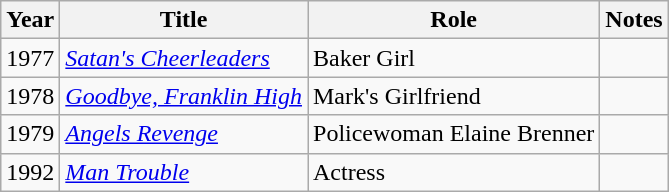<table class="wikitable">
<tr>
<th>Year</th>
<th>Title</th>
<th>Role</th>
<th>Notes</th>
</tr>
<tr>
<td>1977</td>
<td><em><a href='#'>Satan's Cheerleaders</a></em></td>
<td>Baker Girl</td>
<td></td>
</tr>
<tr>
<td>1978</td>
<td><em><a href='#'>Goodbye, Franklin High</a></em></td>
<td>Mark's Girlfriend</td>
<td></td>
</tr>
<tr>
<td>1979</td>
<td><em><a href='#'>Angels Revenge</a></em></td>
<td>Policewoman Elaine Brenner</td>
<td></td>
</tr>
<tr>
<td>1992</td>
<td><em><a href='#'>Man Trouble</a></em></td>
<td>Actress</td>
<td></td>
</tr>
</table>
